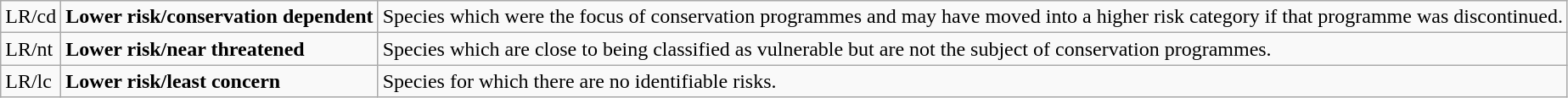<table class="wikitable" style="text-align:left">
<tr>
<td>LR/cd</td>
<td><strong>Lower risk/conservation dependent</strong></td>
<td>Species which were the focus of conservation programmes and may have moved into a higher risk category if that programme was discontinued.</td>
</tr>
<tr>
<td>LR/nt</td>
<td><strong>Lower risk/near threatened</strong></td>
<td>Species which are close to being classified as vulnerable but are not the subject of conservation programmes.</td>
</tr>
<tr>
<td>LR/lc</td>
<td><strong>Lower risk/least concern</strong></td>
<td>Species for which there are no identifiable risks.</td>
</tr>
</table>
